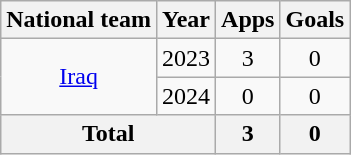<table class="wikitable" style="text-align:center">
<tr>
<th>National team</th>
<th>Year</th>
<th>Apps</th>
<th>Goals</th>
</tr>
<tr>
<td rowspan="2"><a href='#'>Iraq</a></td>
<td>2023</td>
<td>3</td>
<td>0</td>
</tr>
<tr>
<td>2024</td>
<td>0</td>
<td>0</td>
</tr>
<tr>
<th colspan=2>Total</th>
<th>3</th>
<th>0</th>
</tr>
</table>
